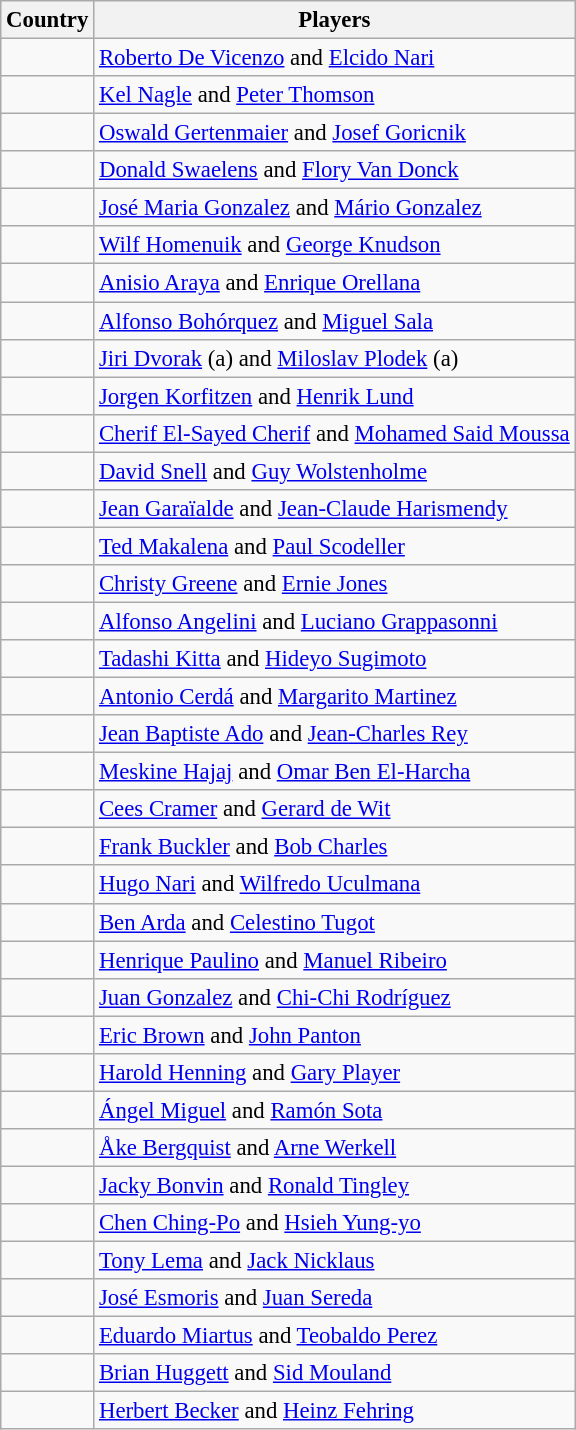<table class="wikitable" style="font-size:95%;">
<tr>
<th>Country</th>
<th>Players</th>
</tr>
<tr>
<td></td>
<td><a href='#'>Roberto De Vicenzo</a> and <a href='#'>Elcido Nari</a></td>
</tr>
<tr>
<td></td>
<td><a href='#'>Kel Nagle</a> and <a href='#'>Peter Thomson</a></td>
</tr>
<tr>
<td></td>
<td><a href='#'>Oswald Gertenmaier</a> and <a href='#'>Josef Goricnik</a></td>
</tr>
<tr>
<td></td>
<td><a href='#'>Donald Swaelens</a> and <a href='#'>Flory Van Donck</a></td>
</tr>
<tr>
<td></td>
<td><a href='#'>José Maria Gonzalez</a> and <a href='#'>Mário Gonzalez</a></td>
</tr>
<tr>
<td></td>
<td><a href='#'>Wilf Homenuik</a> and <a href='#'>George Knudson</a></td>
</tr>
<tr>
<td></td>
<td><a href='#'>Anisio Araya</a> and <a href='#'>Enrique Orellana</a></td>
</tr>
<tr>
<td></td>
<td><a href='#'>Alfonso Bohórquez</a> and <a href='#'>Miguel Sala</a></td>
</tr>
<tr>
<td></td>
<td><a href='#'>Jiri Dvorak</a> (a) and <a href='#'>Miloslav Plodek</a> (a)</td>
</tr>
<tr>
<td></td>
<td><a href='#'>Jorgen Korfitzen</a> and <a href='#'>Henrik Lund</a></td>
</tr>
<tr>
<td></td>
<td><a href='#'>Cherif El-Sayed Cherif</a> and <a href='#'>Mohamed Said Moussa</a></td>
</tr>
<tr>
<td></td>
<td><a href='#'>David Snell</a> and <a href='#'>Guy Wolstenholme</a></td>
</tr>
<tr>
<td></td>
<td><a href='#'>Jean Garaïalde</a> and <a href='#'>Jean-Claude Harismendy</a></td>
</tr>
<tr>
<td></td>
<td><a href='#'>Ted Makalena</a> and <a href='#'>Paul Scodeller</a></td>
</tr>
<tr>
<td></td>
<td><a href='#'>Christy Greene</a> and <a href='#'>Ernie Jones</a></td>
</tr>
<tr>
<td></td>
<td><a href='#'>Alfonso Angelini</a> and <a href='#'>Luciano Grappasonni</a></td>
</tr>
<tr>
<td></td>
<td><a href='#'>Tadashi Kitta</a> and <a href='#'>Hideyo Sugimoto</a></td>
</tr>
<tr>
<td></td>
<td><a href='#'>Antonio Cerdá</a> and <a href='#'>Margarito Martinez</a></td>
</tr>
<tr>
<td></td>
<td><a href='#'>Jean Baptiste Ado</a> and <a href='#'>Jean-Charles Rey</a></td>
</tr>
<tr>
<td></td>
<td><a href='#'>Meskine Hajaj</a> and <a href='#'>Omar Ben El-Harcha</a></td>
</tr>
<tr>
<td></td>
<td><a href='#'>Cees Cramer</a> and <a href='#'>Gerard de Wit</a></td>
</tr>
<tr>
<td></td>
<td><a href='#'>Frank Buckler</a> and <a href='#'>Bob Charles</a></td>
</tr>
<tr>
<td></td>
<td><a href='#'>Hugo Nari</a> and <a href='#'>Wilfredo Uculmana</a></td>
</tr>
<tr>
<td></td>
<td><a href='#'>Ben Arda</a> and <a href='#'>Celestino Tugot</a></td>
</tr>
<tr>
<td></td>
<td><a href='#'>Henrique Paulino</a> and <a href='#'>Manuel Ribeiro</a></td>
</tr>
<tr>
<td></td>
<td><a href='#'>Juan Gonzalez</a> and <a href='#'>Chi-Chi Rodríguez</a></td>
</tr>
<tr>
<td></td>
<td><a href='#'>Eric Brown</a> and <a href='#'>John Panton</a></td>
</tr>
<tr>
<td></td>
<td><a href='#'>Harold Henning</a> and <a href='#'>Gary Player</a></td>
</tr>
<tr>
<td></td>
<td><a href='#'>Ángel Miguel</a> and <a href='#'>Ramón Sota</a></td>
</tr>
<tr>
<td></td>
<td><a href='#'>Åke Bergquist</a> and <a href='#'>Arne Werkell</a></td>
</tr>
<tr>
<td></td>
<td><a href='#'>Jacky Bonvin</a> and <a href='#'>Ronald Tingley</a></td>
</tr>
<tr>
<td></td>
<td><a href='#'>Chen Ching-Po</a> and <a href='#'>Hsieh Yung-yo</a></td>
</tr>
<tr>
<td></td>
<td><a href='#'>Tony Lema</a> and <a href='#'>Jack Nicklaus</a></td>
</tr>
<tr>
<td></td>
<td><a href='#'>José Esmoris</a> and <a href='#'>Juan Sereda</a></td>
</tr>
<tr>
<td></td>
<td><a href='#'>Eduardo Miartus</a> and <a href='#'>Teobaldo Perez</a></td>
</tr>
<tr>
<td></td>
<td><a href='#'>Brian Huggett</a> and <a href='#'>Sid Mouland</a></td>
</tr>
<tr>
<td></td>
<td><a href='#'>Herbert Becker</a> and <a href='#'>Heinz Fehring</a></td>
</tr>
</table>
